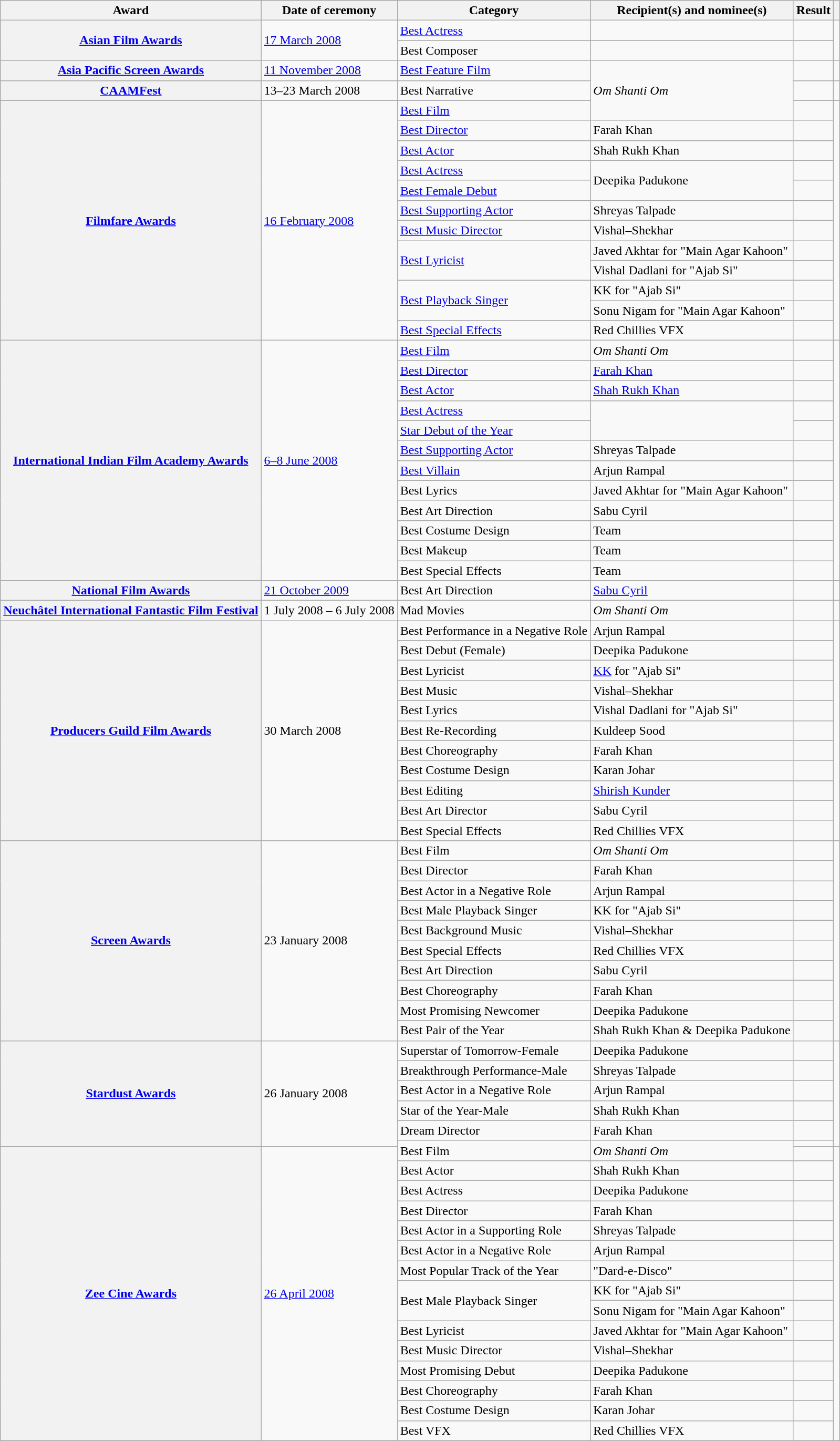<table class="wikitable plainrowheaders sortable">
<tr>
<th scope="col">Award</th>
<th scope="col">Date of ceremony</th>
<th scope="col">Category</th>
<th scope="col">Recipient(s) and nominee(s)</th>
<th scope="col">Result</th>
<th scope="col" class="unsortable"></th>
</tr>
<tr>
<th scope="row" rowspan="2"><a href='#'>Asian Film Awards</a></th>
<td rowspan="2"><a href='#'>17 March 2008</a></td>
<td><a href='#'>Best Actress</a></td>
<td></td>
<td></td>
<td style="text-align:center;" rowspan="2"><br></td>
</tr>
<tr>
<td>Best Composer</td>
<td></td>
<td></td>
</tr>
<tr>
<th scope="row"><a href='#'>Asia Pacific Screen Awards</a></th>
<td><a href='#'>11 November 2008</a></td>
<td><a href='#'>Best Feature Film</a></td>
<td rowspan="3"><em>Om Shanti Om</em></td>
<td></td>
<td style="text-align:center;"><br></td>
</tr>
<tr>
<th scope="row"><a href='#'>CAAMFest</a></th>
<td>13–23 March 2008</td>
<td>Best Narrative</td>
<td></td>
<td style="text-align:center;"><br></td>
</tr>
<tr>
<th scope="row" rowspan="12"><a href='#'>Filmfare Awards</a></th>
<td rowspan="12"><a href='#'>16 February 2008</a></td>
<td><a href='#'>Best Film</a></td>
<td></td>
<td style="text-align:center;" rowspan="12"><br></td>
</tr>
<tr>
<td><a href='#'>Best Director</a></td>
<td>Farah Khan</td>
<td></td>
</tr>
<tr>
<td><a href='#'>Best Actor</a></td>
<td>Shah Rukh Khan</td>
<td></td>
</tr>
<tr>
<td><a href='#'>Best Actress</a></td>
<td rowspan="2">Deepika Padukone</td>
<td></td>
</tr>
<tr>
<td><a href='#'>Best Female Debut</a></td>
<td></td>
</tr>
<tr>
<td><a href='#'>Best Supporting Actor</a></td>
<td>Shreyas Talpade</td>
<td></td>
</tr>
<tr>
<td><a href='#'>Best Music Director</a></td>
<td>Vishal–Shekhar</td>
<td></td>
</tr>
<tr>
<td rowspan="2"><a href='#'>Best Lyricist</a></td>
<td>Javed Akhtar for "Main Agar Kahoon"</td>
<td></td>
</tr>
<tr>
<td>Vishal Dadlani for "Ajab Si"</td>
<td></td>
</tr>
<tr>
<td rowspan="2"><a href='#'>Best Playback Singer</a></td>
<td>KK for "Ajab Si"</td>
<td></td>
</tr>
<tr>
<td>Sonu Nigam for "Main Agar Kahoon"</td>
<td></td>
</tr>
<tr>
<td><a href='#'>Best Special Effects</a></td>
<td>Red Chillies VFX</td>
<td></td>
</tr>
<tr>
<th scope="row" rowspan="12"><a href='#'>International Indian Film Academy Awards</a></th>
<td rowspan="12"><a href='#'>6–8 June 2008</a></td>
<td><a href='#'>Best Film</a></td>
<td><em>Om Shanti Om</em></td>
<td></td>
<td rowspan="12"><br></td>
</tr>
<tr>
<td><a href='#'>Best Director</a></td>
<td><a href='#'>Farah Khan</a></td>
<td></td>
</tr>
<tr>
<td><a href='#'>Best Actor</a></td>
<td><a href='#'>Shah Rukh Khan</a></td>
<td></td>
</tr>
<tr>
<td><a href='#'>Best Actress</a></td>
<td rowspan="2"></td>
<td></td>
</tr>
<tr>
<td><a href='#'>Star Debut of the Year</a></td>
<td></td>
</tr>
<tr>
<td><a href='#'>Best Supporting Actor</a></td>
<td>Shreyas Talpade</td>
<td></td>
</tr>
<tr>
<td><a href='#'>Best Villain</a></td>
<td>Arjun Rampal</td>
<td></td>
</tr>
<tr>
<td>Best Lyrics</td>
<td>Javed Akhtar for "Main Agar Kahoon"</td>
<td></td>
</tr>
<tr>
<td>Best Art Direction</td>
<td>Sabu Cyril</td>
<td></td>
</tr>
<tr>
<td>Best Costume Design</td>
<td>Team</td>
<td></td>
</tr>
<tr>
<td>Best Makeup</td>
<td>Team</td>
<td></td>
</tr>
<tr>
<td>Best Special Effects</td>
<td>Team</td>
<td></td>
</tr>
<tr>
<th scope="row"><a href='#'>National Film Awards</a></th>
<td><a href='#'>21 October 2009</a></td>
<td>Best Art Direction</td>
<td><a href='#'>Sabu Cyril</a></td>
<td></td>
<td style="text-align:center"></td>
</tr>
<tr>
<th scope="row"><a href='#'>Neuchâtel International Fantastic Film Festival</a></th>
<td>1 July 2008 – 6 July 2008</td>
<td>Mad Movies</td>
<td><em>Om Shanti Om</em></td>
<td></td>
<td style="text-align:center"></td>
</tr>
<tr>
<th scope="row" rowspan="11"><a href='#'>Producers Guild Film Awards</a></th>
<td rowspan="11">30 March 2008</td>
<td>Best Performance in a Negative Role</td>
<td>Arjun Rampal</td>
<td></td>
<td style="text-align:center;" rowspan="11"><br><br><br></td>
</tr>
<tr>
<td>Best Debut (Female)</td>
<td>Deepika Padukone</td>
<td></td>
</tr>
<tr>
<td>Best Lyricist</td>
<td><a href='#'>KK</a> for "Ajab Si"</td>
<td></td>
</tr>
<tr>
<td>Best Music</td>
<td>Vishal–Shekhar</td>
<td></td>
</tr>
<tr>
<td>Best Lyrics</td>
<td>Vishal Dadlani for "Ajab Si"</td>
<td></td>
</tr>
<tr>
<td>Best Re-Recording</td>
<td>Kuldeep Sood</td>
<td></td>
</tr>
<tr>
<td>Best Choreography</td>
<td>Farah Khan</td>
<td></td>
</tr>
<tr>
<td>Best Costume Design</td>
<td>Karan Johar</td>
<td></td>
</tr>
<tr>
<td>Best Editing</td>
<td><a href='#'>Shirish Kunder</a></td>
<td></td>
</tr>
<tr>
<td>Best Art Director</td>
<td>Sabu Cyril</td>
<td></td>
</tr>
<tr>
<td>Best Special Effects</td>
<td>Red Chillies VFX</td>
<td></td>
</tr>
<tr>
<th scope="row" rowspan="10"><a href='#'>Screen Awards</a></th>
<td rowspan="10">23 January 2008</td>
<td>Best Film</td>
<td><em>Om Shanti Om</em></td>
<td></td>
<td style="text-align:center;" rowspan="10"><br></td>
</tr>
<tr>
<td>Best Director</td>
<td>Farah Khan</td>
<td></td>
</tr>
<tr>
<td>Best Actor in a Negative Role</td>
<td>Arjun Rampal</td>
<td></td>
</tr>
<tr>
<td>Best Male Playback Singer</td>
<td>KK for "Ajab Si"</td>
<td></td>
</tr>
<tr>
<td>Best Background Music</td>
<td>Vishal–Shekhar</td>
<td></td>
</tr>
<tr>
<td>Best Special Effects</td>
<td>Red Chillies VFX</td>
<td></td>
</tr>
<tr>
<td>Best Art Direction</td>
<td>Sabu Cyril</td>
<td></td>
</tr>
<tr>
<td>Best Choreography</td>
<td>Farah Khan</td>
<td></td>
</tr>
<tr>
<td>Most Promising Newcomer</td>
<td>Deepika Padukone</td>
<td></td>
</tr>
<tr>
<td>Best Pair of the Year</td>
<td>Shah Rukh Khan & Deepika Padukone</td>
<td></td>
</tr>
<tr>
<th scope="row" rowspan="6"><a href='#'>Stardust Awards</a></th>
<td rowspan="6">26 January 2008</td>
<td>Superstar of Tomorrow-Female</td>
<td>Deepika Padukone</td>
<td></td>
<td style="text-align:center;" rowspan="6"><br></td>
</tr>
<tr>
<td>Breakthrough Performance-Male</td>
<td>Shreyas Talpade</td>
<td></td>
</tr>
<tr>
<td>Best Actor in a Negative Role</td>
<td>Arjun Rampal</td>
<td></td>
</tr>
<tr>
<td>Star of the Year-Male</td>
<td>Shah Rukh Khan</td>
<td></td>
</tr>
<tr>
<td>Dream Director</td>
<td>Farah Khan</td>
<td></td>
</tr>
<tr>
<td rowspan="2">Best Film</td>
<td rowspan="2"><em>Om Shanti Om</em></td>
<td></td>
</tr>
<tr>
<th scope="row" rowspan="15"><a href='#'>Zee Cine Awards</a></th>
<td rowspan="15"><a href='#'>26 April 2008</a></td>
<td></td>
<td style="text-align:center;" rowspan="15"><br></td>
</tr>
<tr>
<td>Best Actor</td>
<td>Shah Rukh Khan</td>
<td></td>
</tr>
<tr>
<td>Best Actress</td>
<td>Deepika Padukone</td>
<td></td>
</tr>
<tr>
<td>Best Director</td>
<td>Farah Khan</td>
<td></td>
</tr>
<tr>
<td>Best Actor in a Supporting Role</td>
<td>Shreyas Talpade</td>
<td></td>
</tr>
<tr>
<td>Best Actor in a Negative Role</td>
<td>Arjun Rampal</td>
<td></td>
</tr>
<tr>
<td>Most Popular Track of the Year</td>
<td>"Dard-e-Disco"</td>
<td></td>
</tr>
<tr>
<td rowspan="2">Best Male Playback Singer</td>
<td>KK for "Ajab Si"</td>
<td></td>
</tr>
<tr>
<td>Sonu Nigam for "Main Agar Kahoon"</td>
<td></td>
</tr>
<tr>
<td>Best Lyricist</td>
<td>Javed Akhtar for "Main Agar Kahoon"</td>
<td></td>
</tr>
<tr>
<td>Best Music Director</td>
<td>Vishal–Shekhar</td>
<td></td>
</tr>
<tr>
<td>Most Promising Debut</td>
<td>Deepika Padukone</td>
<td></td>
</tr>
<tr>
<td>Best Choreography</td>
<td>Farah Khan</td>
<td></td>
</tr>
<tr>
<td>Best Costume Design</td>
<td>Karan Johar</td>
<td></td>
</tr>
<tr>
<td>Best VFX</td>
<td>Red Chillies VFX</td>
<td></td>
</tr>
</table>
